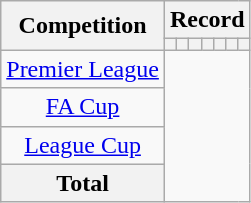<table class="wikitable" style="text-align: center">
<tr>
<th rowspan=2>Competition</th>
<th colspan=8>Record</th>
</tr>
<tr>
<th></th>
<th></th>
<th></th>
<th></th>
<th></th>
<th></th>
<th></th>
</tr>
<tr>
<td><a href='#'>Premier League</a><br></td>
</tr>
<tr>
<td><a href='#'>FA Cup</a><br></td>
</tr>
<tr>
<td><a href='#'>League Cup</a><br></td>
</tr>
<tr>
<th>Total<br></th>
</tr>
</table>
